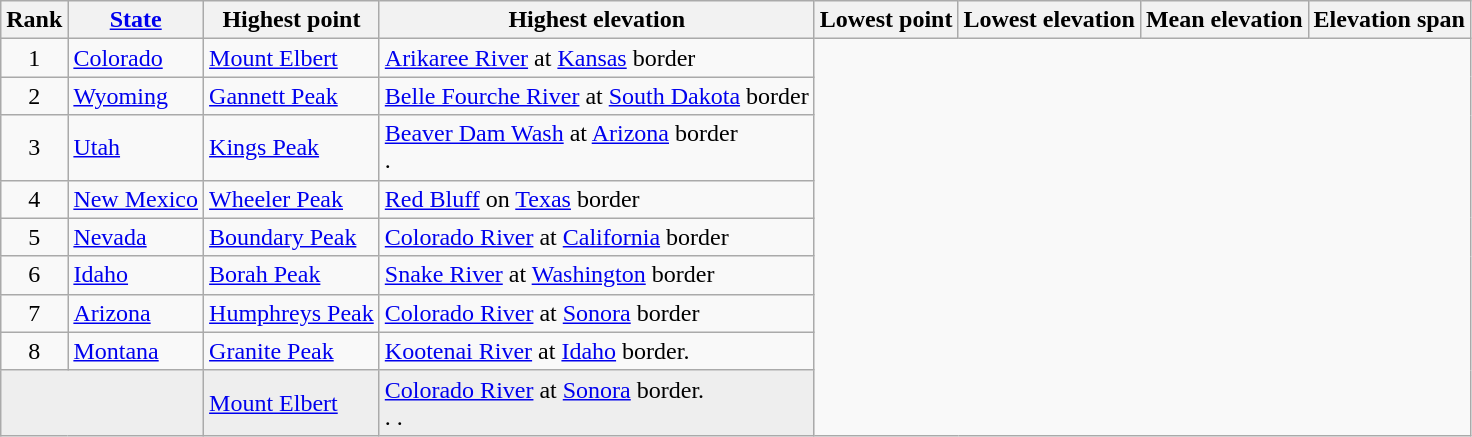<table class="wikitable sortable">
<tr>
<th>Rank</th>
<th><a href='#'>State</a></th>
<th>Highest point</th>
<th>Highest elevation</th>
<th>Lowest point</th>
<th>Lowest elevation</th>
<th>Mean elevation</th>
<th>Elevation span</th>
</tr>
<tr>
<td align="center">1</td>
<td><a href='#'>Colorado</a></td>
<td><a href='#'>Mount Elbert</a><br></td>
<td><a href='#'>Arikaree River</a> at <a href='#'>Kansas</a> border<br>

</td>
</tr>
<tr>
<td align="center">2</td>
<td><a href='#'>Wyoming</a></td>
<td><a href='#'>Gannett Peak</a><br></td>
<td><a href='#'>Belle Fourche River</a> at <a href='#'>South Dakota</a> border<br>

</td>
</tr>
<tr>
<td align="center">3</td>
<td><a href='#'>Utah</a></td>
<td><a href='#'>Kings Peak</a><br></td>
<td><a href='#'>Beaver Dam Wash</a> at <a href='#'>Arizona</a> border<br>

.</td>
</tr>
<tr>
<td align="center">4</td>
<td><a href='#'>New Mexico</a></td>
<td><a href='#'>Wheeler Peak</a><br></td>
<td><a href='#'>Red Bluff</a> on <a href='#'>Texas</a> border<br>

</td>
</tr>
<tr>
<td align="center">5</td>
<td><a href='#'>Nevada</a></td>
<td><a href='#'>Boundary Peak</a><br></td>
<td><a href='#'>Colorado River</a> at <a href='#'>California</a> border<br>

</td>
</tr>
<tr>
<td align="center">6</td>
<td><a href='#'>Idaho</a></td>
<td><a href='#'>Borah Peak</a><br></td>
<td><a href='#'>Snake River</a> at <a href='#'>Washington</a> border<br>

</td>
</tr>
<tr>
<td align="center">7</td>
<td><a href='#'>Arizona</a></td>
<td><a href='#'>Humphreys Peak</a><br></td>
<td><a href='#'>Colorado River</a> at <a href='#'>Sonora</a> border<br>

</td>
</tr>
<tr>
<td align="center">8</td>
<td><a href='#'>Montana</a></td>
<td><a href='#'>Granite Peak</a><br></td>
<td><a href='#'>Kootenai River</a> at <a href='#'>Idaho</a> border.<br>

</td>
</tr>
<tr class="sortbottom" style="background:#eee;">
<td colspan="2" style="text-align:center;"><strong></strong></td>
<td><a href='#'>Mount Elbert</a><br></td>
<td><a href='#'>Colorado River</a> at <a href='#'>Sonora</a> border.<br>     
. 
.</td>
</tr>
</table>
